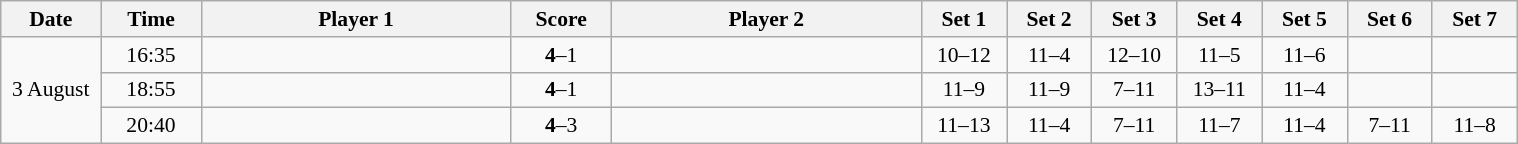<table class="wikitable" style="text-align: center; font-size:90% ">
<tr>
<th width="60">Date</th>
<th width="60">Time</th>
<th align="right" width="200">Player 1</th>
<th width="60">Score</th>
<th align="left" width="200">Player 2</th>
<th width="50">Set 1</th>
<th width="50">Set 2</th>
<th width="50">Set 3</th>
<th width="50">Set 4</th>
<th width="50">Set 5</th>
<th width="50">Set 6</th>
<th width="50">Set 7</th>
</tr>
<tr>
<td rowspan=3>3 August</td>
<td>16:35</td>
<td align=left><strong></strong></td>
<td align=center><strong>4</strong>–1</td>
<td align=left></td>
<td>10–12</td>
<td>11–4</td>
<td>12–10</td>
<td>11–5</td>
<td>11–6</td>
<td></td>
<td></td>
</tr>
<tr>
<td>18:55</td>
<td align=left><strong></strong></td>
<td align=center><strong>4</strong>–1</td>
<td align=left></td>
<td>11–9</td>
<td>11–9</td>
<td>7–11</td>
<td>13–11</td>
<td>11–4</td>
<td></td>
<td></td>
</tr>
<tr>
<td>20:40</td>
<td align=left><strong></strong></td>
<td align=center><strong>4</strong>–3</td>
<td align=left></td>
<td>11–13</td>
<td>11–4</td>
<td>7–11</td>
<td>11–7</td>
<td>11–4</td>
<td>7–11</td>
<td>11–8</td>
</tr>
</table>
